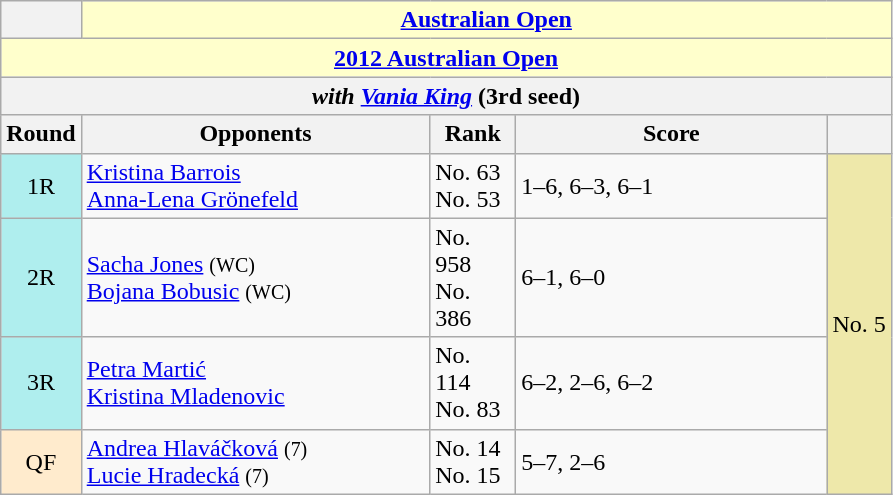<table class="wikitable collapsible collapsed">
<tr>
<th></th>
<th colspan=4 style="background:#ffc;"><a href='#'>Australian Open</a></th>
</tr>
<tr>
<th colspan=5 style="background:#ffc;"><a href='#'>2012 Australian Open</a></th>
</tr>
<tr>
<th colspan=5><em>with  <a href='#'>Vania King</a></em> (3rd seed)</th>
</tr>
<tr>
<th>Round</th>
<th width=225>Opponents</th>
<th width=50>Rank</th>
<th width=200>Score</th>
<th></th>
</tr>
<tr>
<td style="text-align:center; background:#afeeee;">1R</td>
<td> <a href='#'>Kristina Barrois</a><br> <a href='#'>Anna-Lena Grönefeld</a></td>
<td>No. 63<br>No. 53</td>
<td>1–6, 6–3, 6–1</td>
<td rowspan=4 bgcolor=EEE8AA>No. 5</td>
</tr>
<tr>
<td style="text-align:center; background:#afeeee;">2R</td>
<td> <a href='#'>Sacha Jones</a> <small>(WC)</small><br> <a href='#'>Bojana Bobusic</a> <small>(WC)</small></td>
<td>No. 958<br>No. 386</td>
<td>6–1, 6–0</td>
</tr>
<tr>
<td style="text-align:center; background:#afeeee;">3R</td>
<td> <a href='#'>Petra Martić</a> <br> <a href='#'>Kristina Mladenovic</a></td>
<td>No. 114<br>No. 83</td>
<td>6–2, 2–6, 6–2</td>
</tr>
<tr>
<td style="text-align:center; background:#ffebcd;">QF</td>
<td> <a href='#'>Andrea Hlaváčková</a> <small>(7)</small><br> <a href='#'>Lucie Hradecká</a> <small>(7)</small></td>
<td>No. 14<br>No. 15</td>
<td>5–7, 2–6</td>
</tr>
</table>
